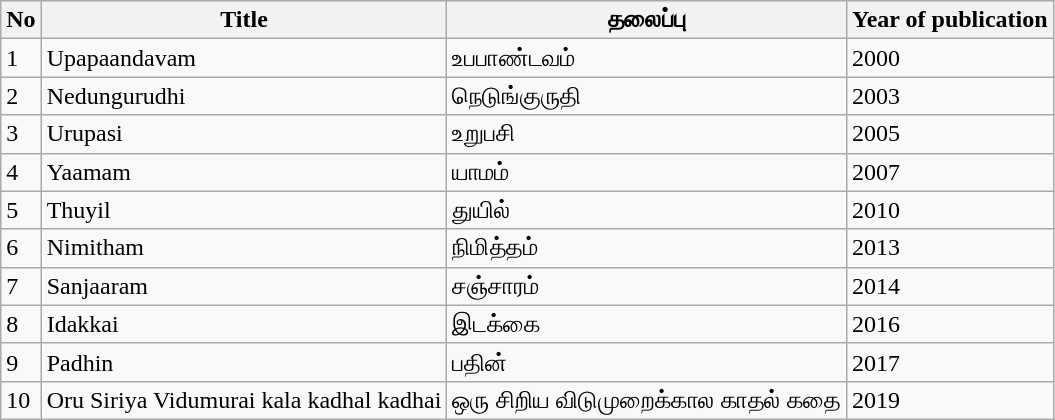<table class="wikitable">
<tr>
<th>No</th>
<th>Title</th>
<th>தலைப்பு</th>
<th>Year of publication</th>
</tr>
<tr>
<td>1</td>
<td>Upapaandavam</td>
<td>உபபாண்டவம்</td>
<td>2000</td>
</tr>
<tr>
<td>2</td>
<td>Nedungurudhi</td>
<td>நெடுங்குருதி</td>
<td>2003</td>
</tr>
<tr>
<td>3</td>
<td>Urupasi</td>
<td>உறுபசி</td>
<td>2005</td>
</tr>
<tr>
<td>4</td>
<td>Yaamam</td>
<td>யாமம்</td>
<td>2007</td>
</tr>
<tr>
<td>5</td>
<td>Thuyil</td>
<td>துயில்</td>
<td>2010</td>
</tr>
<tr>
<td>6</td>
<td>Nimitham</td>
<td>நிமித்தம்</td>
<td>2013</td>
</tr>
<tr>
<td>7</td>
<td>Sanjaaram</td>
<td>சஞ்சாரம்</td>
<td>2014</td>
</tr>
<tr>
<td>8</td>
<td>Idakkai</td>
<td>இடக்கை</td>
<td>2016</td>
</tr>
<tr>
<td>9</td>
<td>Padhin</td>
<td>பதின்</td>
<td>2017</td>
</tr>
<tr>
<td>10</td>
<td>Oru Siriya Vidumurai kala kadhal kadhai</td>
<td>ஒரு சிறிய விடுமுறைக்கால காதல் கதை</td>
<td>2019</td>
</tr>
</table>
